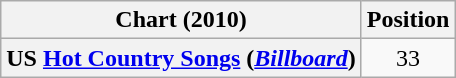<table class="wikitable plainrowheaders">
<tr>
<th scope="col">Chart (2010)</th>
<th scope="col">Position</th>
</tr>
<tr>
<th scope="row">US <a href='#'>Hot Country Songs</a> (<em><a href='#'>Billboard</a></em>)</th>
<td align="center">33</td>
</tr>
</table>
